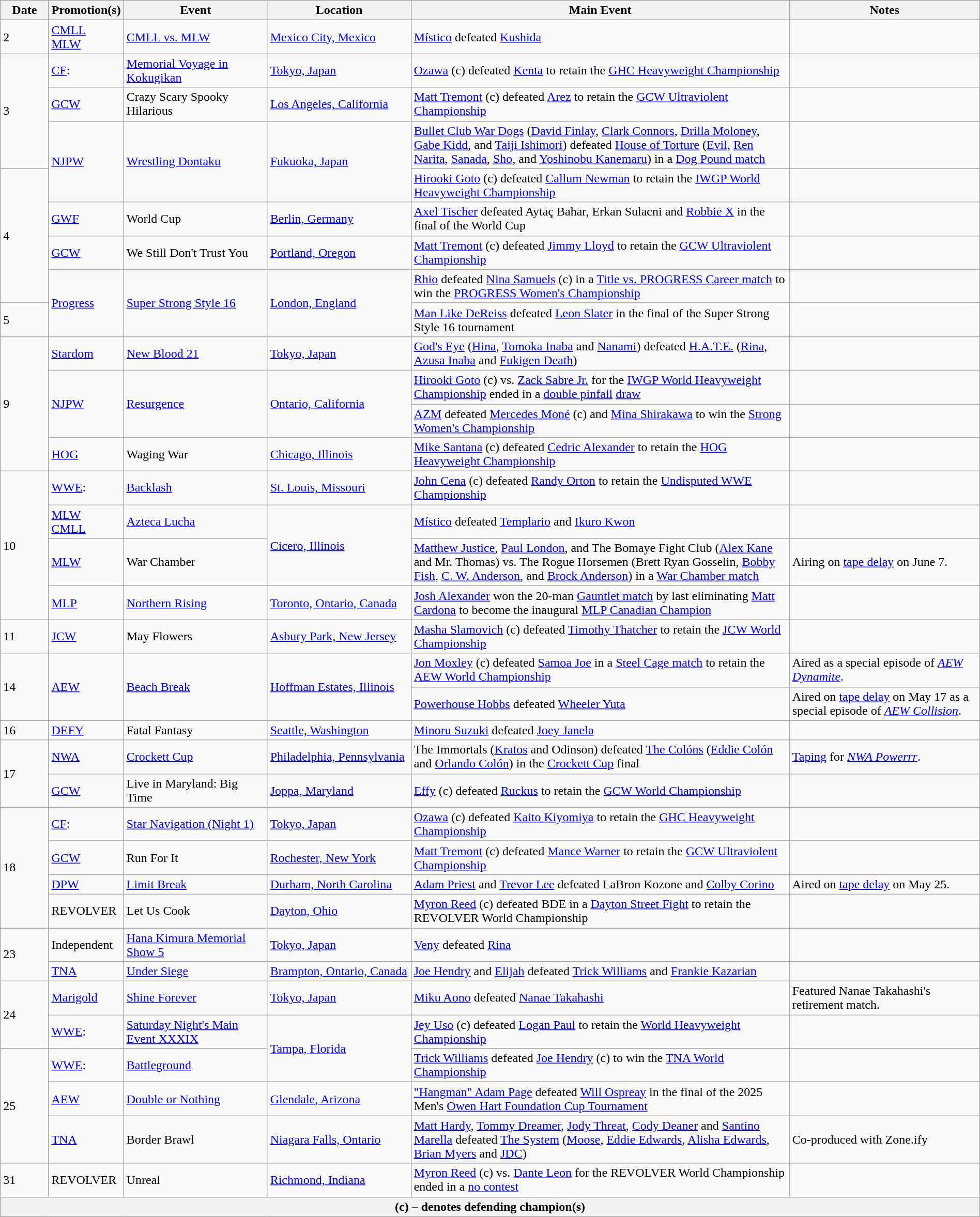<table class="wikitable" style="width:100%;">
<tr>
<th width="5%">Date</th>
<th width="5%">Promotion(s)</th>
<th style="width:15%;">Event</th>
<th style="width:15%;">Location</th>
<th style="width:40%;">Main Event</th>
<th style="width:20%;">Notes</th>
</tr>
<tr>
<td>2</td>
<td><a href='#'>CMLL</a><br><a href='#'>MLW</a></td>
<td><a href='#'>CMLL vs. MLW</a></td>
<td><a href='#'>Mexico City, Mexico</a></td>
<td><a href='#'>Místico</a> defeated <a href='#'>Kushida</a></td>
<td></td>
</tr>
<tr>
<td rowspan=3>3</td>
<td><a href='#'>CF</a>:</td>
<td><a href='#'>Memorial Voyage in Kokugikan</a></td>
<td><a href='#'>Tokyo, Japan</a></td>
<td><a href='#'>Ozawa</a> (c) defeated <a href='#'>Kenta</a> to retain the <a href='#'>GHC Heavyweight Championship</a></td>
<td></td>
</tr>
<tr>
<td><a href='#'>GCW</a></td>
<td>Crazy Scary Spooky Hilarious</td>
<td><a href='#'>Los Angeles, California</a></td>
<td><a href='#'>Matt Tremont</a> (c) defeated <a href='#'>Arez</a> to retain the <a href='#'>GCW Ultraviolent Championship</a></td>
<td></td>
</tr>
<tr>
<td rowspan=2><a href='#'>NJPW</a></td>
<td rowspan=2><a href='#'>Wrestling Dontaku</a></td>
<td rowspan=2><a href='#'>Fukuoka, Japan</a></td>
<td><a href='#'>Bullet Club War Dogs</a> (<a href='#'>David Finlay</a>, <a href='#'>Clark Connors</a>, <a href='#'>Drilla Moloney</a>, <a href='#'>Gabe Kidd</a>, and <a href='#'>Taiji Ishimori</a>) defeated <a href='#'>House of Torture</a> (<a href='#'>Evil</a>, <a href='#'>Ren Narita</a>, <a href='#'>Sanada</a>, <a href='#'>Sho</a>, and <a href='#'>Yoshinobu Kanemaru</a>) in a <a href='#'>Dog Pound match</a></td>
<td></td>
</tr>
<tr>
<td rowspan=4>4</td>
<td><a href='#'>Hirooki Goto</a> (c) defeated <a href='#'>Callum Newman</a> to retain the <a href='#'>IWGP World Heavyweight Championship</a></td>
<td></td>
</tr>
<tr>
<td><a href='#'>GWF</a></td>
<td>World Cup</td>
<td><a href='#'>Berlin, Germany</a></td>
<td><a href='#'>Axel Tischer</a> defeated Aytaç Bahar, Erkan Sulacni and <a href='#'>Robbie X</a> in the final of the World Cup</td>
<td></td>
</tr>
<tr>
<td><a href='#'>GCW</a></td>
<td>We Still Don't Trust You</td>
<td><a href='#'>Portland, Oregon</a></td>
<td><a href='#'>Matt Tremont</a> (c) defeated <a href='#'>Jimmy Lloyd</a> to retain the <a href='#'>GCW Ultraviolent Championship</a></td>
<td></td>
</tr>
<tr>
<td rowspan=2><a href='#'>Progress</a></td>
<td rowspan=2><a href='#'>Super Strong Style 16</a></td>
<td rowspan=2><a href='#'>London, England</a></td>
<td><a href='#'>Rhio</a> defeated <a href='#'>Nina Samuels</a> (c) in a <a href='#'>Title vs. PROGRESS Career match</a> to win the <a href='#'>PROGRESS Women's Championship</a></td>
<td></td>
</tr>
<tr>
<td>5</td>
<td><a href='#'>Man Like DeReiss</a> defeated <a href='#'>Leon Slater</a> in the final of the Super Strong Style 16 tournament</td>
<td></td>
</tr>
<tr>
<td rowspan=4>9</td>
<td><a href='#'>Stardom</a></td>
<td><a href='#'>New Blood 21</a></td>
<td><a href='#'>Tokyo, Japan</a></td>
<td><a href='#'>God's Eye</a> (<a href='#'>Hina</a>, <a href='#'>Tomoka Inaba</a> and <a href='#'>Nanami</a>) defeated <a href='#'>H.A.T.E.</a> (<a href='#'>Rina</a>, <a href='#'>Azusa Inaba</a> and <a href='#'>Fukigen Death</a>)</td>
<td></td>
</tr>
<tr>
<td rowspan=2><a href='#'>NJPW</a></td>
<td rowspan=2><a href='#'>Resurgence</a></td>
<td rowspan=2><a href='#'>Ontario, California</a></td>
<td><a href='#'>Hirooki Goto</a> (c) vs. <a href='#'>Zack Sabre Jr.</a> for the <a href='#'>IWGP World Heavyweight Championship</a> ended in a <a href='#'>double pinfall</a> <a href='#'>draw</a></td>
<td></td>
</tr>
<tr>
<td><a href='#'>AZM</a> defeated <a href='#'>Mercedes Moné</a> (c) and <a href='#'>Mina Shirakawa</a> to win the <a href='#'>Strong Women's Championship</a></td>
<td></td>
</tr>
<tr>
<td><a href='#'>HOG</a></td>
<td>Waging War</td>
<td><a href='#'>Chicago, Illinois</a></td>
<td><a href='#'>Mike Santana</a> (c) defeated <a href='#'>Cedric Alexander</a> to retain the <a href='#'>HOG Heavyweight Championship</a></td>
<td></td>
</tr>
<tr>
<td rowspan=4>10</td>
<td><a href='#'>WWE</a>:</td>
<td><a href='#'>Backlash</a></td>
<td><a href='#'>St. Louis, Missouri</a></td>
<td><a href='#'>John Cena</a> (c) defeated <a href='#'>Randy Orton</a> to retain the <a href='#'>Undisputed WWE Championship</a></td>
<td></td>
</tr>
<tr>
<td><a href='#'>MLW</a><br><a href='#'>CMLL</a></td>
<td><a href='#'>Azteca Lucha</a></td>
<td rowspan=2><a href='#'>Cicero, Illinois</a></td>
<td><a href='#'>Místico</a> defeated <a href='#'>Templario</a> and <a href='#'>Ikuro Kwon</a></td>
<td></td>
</tr>
<tr>
<td><a href='#'>MLW</a></td>
<td>War Chamber</td>
<td><a href='#'>Matthew Justice</a>, <a href='#'>Paul London</a>, and The Bomaye Fight Club (<a href='#'>Alex Kane</a> and Mr. Thomas) vs. The Rogue Horsemen (Brett Ryan Gosselin, <a href='#'>Bobby Fish</a>, <a href='#'>C. W. Anderson</a>, and <a href='#'>Brock Anderson</a>) in a <a href='#'>War Chamber match</a></td>
<td>Airing on <a href='#'>tape delay</a> on June 7.</td>
</tr>
<tr>
<td><a href='#'>MLP</a></td>
<td><a href='#'>Northern Rising</a></td>
<td><a href='#'>Toronto, Ontario, Canada</a></td>
<td><a href='#'>Josh Alexander</a> won the 20-man <a href='#'>Gauntlet match</a> by last eliminating <a href='#'>Matt Cardona</a> to become the inaugural <a href='#'>MLP Canadian Champion</a></td>
<td></td>
</tr>
<tr>
<td>11</td>
<td><a href='#'>JCW</a></td>
<td>May Flowers</td>
<td><a href='#'>Asbury Park, New Jersey</a></td>
<td><a href='#'>Masha Slamovich</a> (c) defeated <a href='#'>Timothy Thatcher</a> to retain the <a href='#'>JCW World Championship</a></td>
<td></td>
</tr>
<tr>
<td rowspan=2>14</td>
<td rowspan=2><a href='#'>AEW</a></td>
<td rowspan=2><a href='#'>Beach Break</a></td>
<td rowspan=2><a href='#'>Hoffman Estates, Illinois</a></td>
<td><a href='#'>Jon Moxley</a> (c) defeated <a href='#'>Samoa Joe</a> in a <a href='#'>Steel Cage match</a> to retain the <a href='#'>AEW World Championship</a></td>
<td>Aired as a special episode of <em><a href='#'>AEW Dynamite</a></em>.</td>
</tr>
<tr>
<td><a href='#'>Powerhouse Hobbs</a> defeated <a href='#'>Wheeler Yuta</a></td>
<td>Aired on <a href='#'>tape delay</a> on May 17 as a special episode of <em><a href='#'>AEW Collision</a></em>.</td>
</tr>
<tr>
<td>16</td>
<td><a href='#'>DEFY</a></td>
<td>Fatal Fantasy</td>
<td><a href='#'>Seattle, Washington</a></td>
<td><a href='#'>Minoru Suzuki</a> defeated <a href='#'>Joey Janela</a></td>
<td></td>
</tr>
<tr>
<td rowspan=2>17</td>
<td><a href='#'>NWA</a></td>
<td><a href='#'>Crockett Cup</a></td>
<td><a href='#'>Philadelphia, Pennsylvania</a></td>
<td>The Immortals (<a href='#'>Kratos</a> and Odinson) defeated <a href='#'>The Colóns</a> (<a href='#'>Eddie Colón</a> and <a href='#'>Orlando Colón</a>) in the <a href='#'>Crockett Cup</a> final</td>
<td><a href='#'>Taping</a> for <em><a href='#'>NWA Powerrr</a></em>.</td>
</tr>
<tr>
<td><a href='#'>GCW</a></td>
<td>Live in Maryland: Big Time</td>
<td><a href='#'>Joppa, Maryland</a></td>
<td><a href='#'>Effy</a> (c) defeated <a href='#'>Ruckus</a> to retain the <a href='#'>GCW World Championship</a></td>
<td></td>
</tr>
<tr>
<td rowspan=4>18</td>
<td><a href='#'>CF</a>:</td>
<td><a href='#'>Star Navigation (Night 1)</a></td>
<td><a href='#'>Tokyo, Japan</a></td>
<td><a href='#'>Ozawa</a> (c) defeated <a href='#'>Kaito Kiyomiya</a> to retain the <a href='#'>GHC Heavyweight Championship</a></td>
<td></td>
</tr>
<tr>
<td><a href='#'>GCW</a></td>
<td>Run For It</td>
<td><a href='#'>Rochester, New York</a></td>
<td><a href='#'>Matt Tremont</a> (c) defeated <a href='#'>Mance Warner</a> to retain the <a href='#'>GCW Ultraviolent Championship</a></td>
<td></td>
</tr>
<tr>
<td><a href='#'>DPW</a></td>
<td><a href='#'>Limit Break</a></td>
<td><a href='#'>Durham, North Carolina</a></td>
<td><a href='#'>Adam Priest</a> and <a href='#'>Trevor Lee</a> defeated LaBron Kozone and <a href='#'>Colby Corino</a></td>
<td>Aired on <a href='#'>tape delay</a> on May 25.</td>
</tr>
<tr>
<td>REVOLVER</td>
<td>Let Us Cook</td>
<td><a href='#'>Dayton, Ohio</a></td>
<td><a href='#'>Myron Reed</a> (c) defeated BDE in a <a href='#'>Dayton Street Fight</a> to retain the REVOLVER World Championship</td>
<td></td>
</tr>
<tr>
<td rowspan=2>23</td>
<td>Independent</td>
<td><a href='#'>Hana Kimura Memorial Show 5</a></td>
<td><a href='#'>Tokyo, Japan</a></td>
<td><a href='#'>Veny</a> defeated <a href='#'>Rina</a></td>
<td></td>
</tr>
<tr>
<td><a href='#'>TNA</a></td>
<td><a href='#'>Under Siege</a></td>
<td><a href='#'>Brampton, Ontario, Canada</a></td>
<td><a href='#'>Joe Hendry</a> and <a href='#'>Elijah</a> defeated <a href='#'>Trick Williams</a> and <a href='#'>Frankie Kazarian</a></td>
<td></td>
</tr>
<tr>
<td rowspan=2>24</td>
<td><a href='#'>Marigold</a></td>
<td><a href='#'>Shine Forever</a></td>
<td><a href='#'>Tokyo, Japan</a></td>
<td><a href='#'>Miku Aono</a> defeated <a href='#'>Nanae Takahashi</a></td>
<td>Featured Nanae Takahashi's retirement match.</td>
</tr>
<tr>
<td><a href='#'>WWE</a>:</td>
<td><a href='#'>Saturday Night's Main Event XXXIX</a></td>
<td rowspan=2><a href='#'>Tampa, Florida</a></td>
<td><a href='#'>Jey Uso</a> (c) defeated <a href='#'>Logan Paul</a> to retain the <a href='#'>World Heavyweight Championship</a></td>
<td></td>
</tr>
<tr>
<td rowspan="3">25</td>
<td><a href='#'>WWE</a>:</td>
<td><a href='#'>Battleground</a></td>
<td><a href='#'>Trick Williams</a> defeated <a href='#'>Joe Hendry</a> (c) to win the <a href='#'>TNA World Championship</a></td>
<td></td>
</tr>
<tr>
<td><a href='#'>AEW</a></td>
<td><a href='#'>Double or Nothing</a></td>
<td><a href='#'>Glendale, Arizona</a></td>
<td><a href='#'>"Hangman" Adam Page</a> defeated <a href='#'>Will Ospreay</a> in the final of the 2025 Men's <a href='#'>Owen Hart Foundation Cup Tournament</a></td>
<td></td>
</tr>
<tr>
<td><a href='#'>TNA</a></td>
<td>Border Brawl</td>
<td><a href='#'>Niagara Falls, Ontario</a></td>
<td><a href='#'>Matt Hardy</a>, <a href='#'>Tommy Dreamer</a>, <a href='#'>Jody Threat</a>, <a href='#'>Cody Deaner</a> and <a href='#'>Santino Marella</a> defeated <a href='#'>The System</a> (<a href='#'>Moose</a>, <a href='#'>Eddie Edwards</a>, <a href='#'>Alisha Edwards</a>, <a href='#'>Brian Myers</a> and <a href='#'>JDC</a>)</td>
<td>Co-produced with Zone.ify</td>
</tr>
<tr>
<td>31</td>
<td>REVOLVER</td>
<td>Unreal</td>
<td><a href='#'>Richmond, Indiana</a></td>
<td><a href='#'>Myron Reed</a> (c) vs. <a href='#'>Dante Leon</a> for the REVOLVER World Championship ended in a <a href='#'>no contest</a></td>
</tr>
<tr>
<th colspan="6">(c) – denotes defending champion(s)</th>
</tr>
</table>
